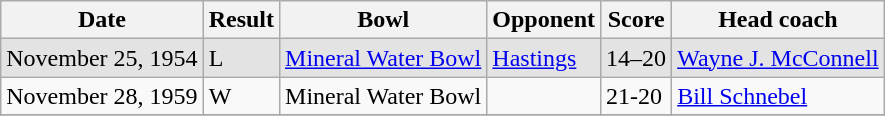<table class="wikitable">
<tr>
<th>Date</th>
<th>Result</th>
<th>Bowl</th>
<th>Opponent</th>
<th>Score</th>
<th>Head coach</th>
</tr>
<tr style="background: #e3e3e3;">
<td>November 25, 1954</td>
<td>L</td>
<td><a href='#'>Mineral Water Bowl</a></td>
<td><a href='#'>Hastings</a></td>
<td>14–20</td>
<td><a href='#'>Wayne J. McConnell</a></td>
</tr>
<tr>
<td>November 28, 1959</td>
<td>W</td>
<td>Mineral Water Bowl</td>
<td></td>
<td>21-20</td>
<td><a href='#'>Bill Schnebel</a></td>
</tr>
<tr style="background: #e3e3e3;">
</tr>
</table>
